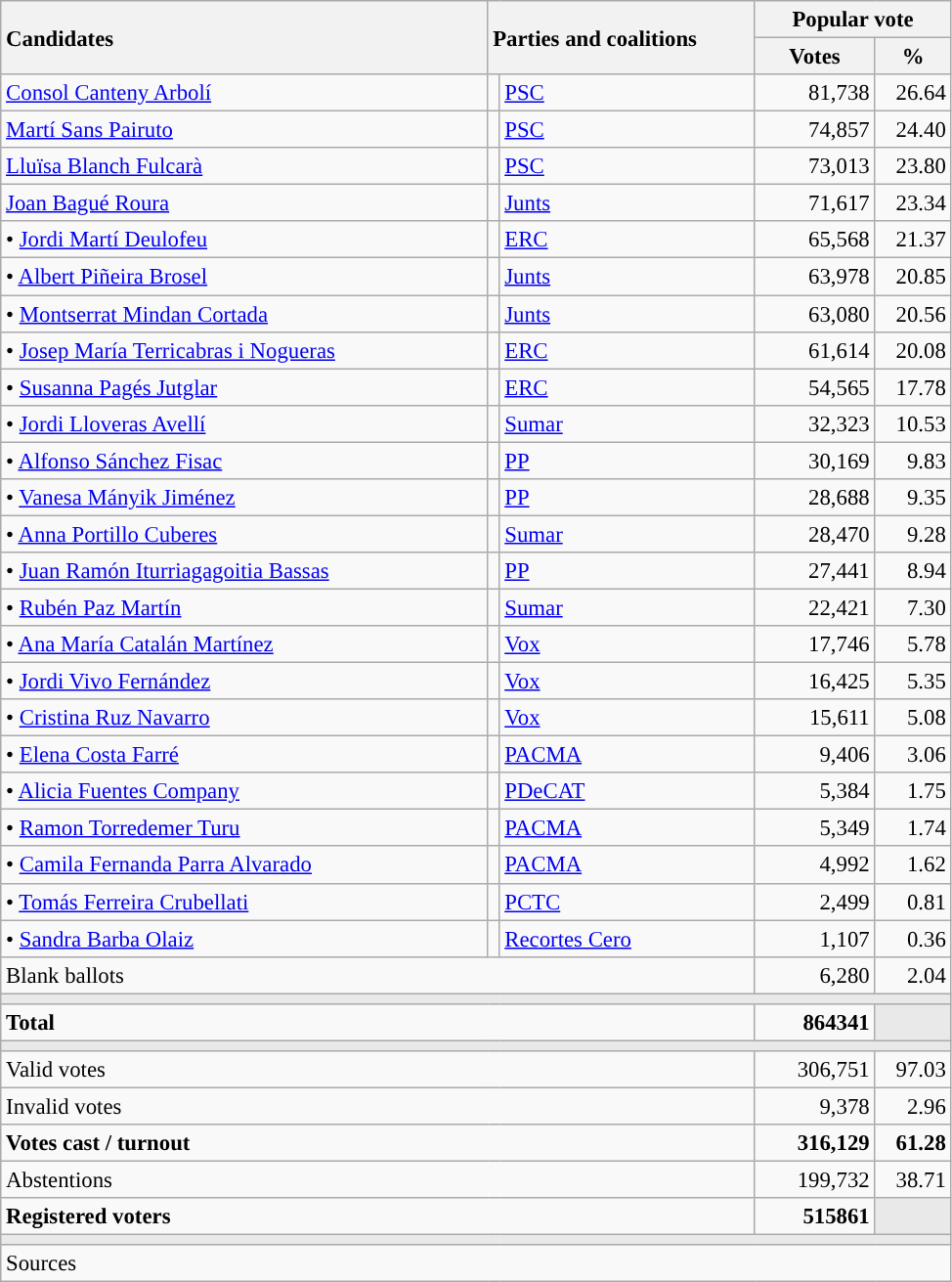<table class="wikitable" style="text-align:right; font-size:95%;">
<tr>
<th style="text-align:left;" rowspan="2" width="325">Candidates</th>
<th style="text-align:left;" rowspan="2" colspan="2" width="175">Parties and coalitions</th>
<th colspan="2">Popular vote</th>
</tr>
<tr>
<th width="75">Votes</th>
<th width="45">%</th>
</tr>
<tr>
<td align="left"> <a href='#'>Consol Canteny Arbolí</a></td>
<td width="1" style="color:inherit;background:"></td>
<td align="left"><a href='#'>PSC</a></td>
<td>81,738</td>
<td>26.64</td>
</tr>
<tr>
<td align="left"> <a href='#'>Martí Sans Pairuto</a></td>
<td width="1" style="color:inherit;background:"></td>
<td align="left"><a href='#'>PSC</a></td>
<td>74,857</td>
<td>24.40</td>
</tr>
<tr>
<td align="left"> <a href='#'>Lluïsa Blanch Fulcarà</a></td>
<td width="1" style="color:inherit;background:"></td>
<td align="left"><a href='#'>PSC</a></td>
<td>73,013</td>
<td>23.80</td>
</tr>
<tr>
<td align="left"> <a href='#'>Joan Bagué Roura</a></td>
<td width="1" style="color:inherit;background:"></td>
<td align="left"><a href='#'>Junts</a></td>
<td>71,617</td>
<td>23.34</td>
</tr>
<tr>
<td align="left">• <a href='#'>Jordi Martí Deulofeu</a></td>
<td width="1" style="color:inherit;background:"></td>
<td align="left"><a href='#'>ERC</a></td>
<td>65,568</td>
<td>21.37</td>
</tr>
<tr>
<td align="left">• <a href='#'>Albert Piñeira Brosel</a></td>
<td width="1" style="color:inherit;background:"></td>
<td align="left"><a href='#'>Junts</a></td>
<td>63,978</td>
<td>20.85</td>
</tr>
<tr>
<td align="left">• <a href='#'>Montserrat Mindan Cortada</a></td>
<td width="1" style="color:inherit;background:"></td>
<td align="left"><a href='#'>Junts</a></td>
<td>63,080</td>
<td>20.56</td>
</tr>
<tr>
<td align="left">• <a href='#'>Josep María Terricabras i Nogueras</a></td>
<td width="1" style="color:inherit;background:"></td>
<td align="left"><a href='#'>ERC</a></td>
<td>61,614</td>
<td>20.08</td>
</tr>
<tr>
<td align="left">• <a href='#'>Susanna Pagés Jutglar</a></td>
<td width="1" style="color:inherit;background:"></td>
<td align="left"><a href='#'>ERC</a></td>
<td>54,565</td>
<td>17.78</td>
</tr>
<tr>
<td align="left">• <a href='#'>Jordi Lloveras Avellí</a></td>
<td width="1" style="color:inherit;background:"></td>
<td align="left"><a href='#'>Sumar</a></td>
<td>32,323</td>
<td>10.53</td>
</tr>
<tr>
<td align="left">• <a href='#'>Alfonso Sánchez Fisac</a></td>
<td width="1" style="color:inherit;background:"></td>
<td align="left"><a href='#'>PP</a></td>
<td>30,169</td>
<td>9.83</td>
</tr>
<tr>
<td align="left">• <a href='#'>Vanesa Mányik Jiménez</a></td>
<td width="1" style="color:inherit;background:"></td>
<td align="left"><a href='#'>PP</a></td>
<td>28,688</td>
<td>9.35</td>
</tr>
<tr>
<td align="left">• <a href='#'>Anna Portillo Cuberes</a></td>
<td width="1" style="color:inherit;background:"></td>
<td align="left"><a href='#'>Sumar</a></td>
<td>28,470</td>
<td>9.28</td>
</tr>
<tr>
<td align="left">• <a href='#'>Juan Ramón Iturriagagoitia Bassas</a></td>
<td width="1" style="color:inherit;background:"></td>
<td align="left"><a href='#'>PP</a></td>
<td>27,441</td>
<td>8.94</td>
</tr>
<tr>
<td align="left">• <a href='#'>Rubén Paz Martín</a></td>
<td width="1" style="color:inherit;background:"></td>
<td align="left"><a href='#'>Sumar</a></td>
<td>22,421</td>
<td>7.30</td>
</tr>
<tr>
<td align="left">• <a href='#'>Ana María Catalán Martínez</a></td>
<td width="1" style="color:inherit;background:"></td>
<td align="left"><a href='#'>Vox</a></td>
<td>17,746</td>
<td>5.78</td>
</tr>
<tr>
<td align="left">• <a href='#'>Jordi Vivo Fernández</a></td>
<td width="1" style="color:inherit;background:"></td>
<td align="left"><a href='#'>Vox</a></td>
<td>16,425</td>
<td>5.35</td>
</tr>
<tr>
<td align="left">• <a href='#'>Cristina Ruz Navarro</a></td>
<td width="1" style="color:inherit;background:"></td>
<td align="left"><a href='#'>Vox</a></td>
<td>15,611</td>
<td>5.08</td>
</tr>
<tr>
<td align="left">• <a href='#'>Elena Costa Farré</a></td>
<td width="1" style="color:inherit;background:"></td>
<td align="left"><a href='#'>PACMA</a></td>
<td>9,406</td>
<td>3.06</td>
</tr>
<tr>
<td align="left">• <a href='#'>Alicia Fuentes Company</a></td>
<td width="1" style="color:inherit;background:"></td>
<td align="left"><a href='#'>PDeCAT</a></td>
<td>5,384</td>
<td>1.75</td>
</tr>
<tr>
<td align="left">• <a href='#'>Ramon Torredemer Turu</a></td>
<td width="1" style="color:inherit;background:"></td>
<td align="left"><a href='#'>PACMA</a></td>
<td>5,349</td>
<td>1.74</td>
</tr>
<tr>
<td align="left">• <a href='#'>Camila Fernanda Parra Alvarado</a></td>
<td width="1" style="color:inherit;background:"></td>
<td align="left"><a href='#'>PACMA</a></td>
<td>4,992</td>
<td>1.62</td>
</tr>
<tr>
<td align="left">• <a href='#'>Tomás Ferreira Crubellati</a></td>
<td width="1" style="color:inherit;background:"></td>
<td align="left"><a href='#'>PCTC</a></td>
<td>2,499</td>
<td>0.81</td>
</tr>
<tr>
<td align="left">• <a href='#'>Sandra Barba Olaiz</a></td>
<td width="1" style="color:inherit;background:"></td>
<td align="left"><a href='#'>Recortes Cero</a></td>
<td>1,107</td>
<td>0.36</td>
</tr>
<tr>
<td align="left" colspan="3">Blank ballots</td>
<td>6,280</td>
<td>2.04</td>
</tr>
<tr>
<td colspan="5" bgcolor="#E9E9E9"></td>
</tr>
<tr style="font-weight:bold;">
<td align="left" colspan="3">Total</td>
<td>864341</td>
<td bgcolor="#E9E9E9"></td>
</tr>
<tr>
<td colspan="5" bgcolor="#E9E9E9"></td>
</tr>
<tr>
<td align="left" colspan="3">Valid votes</td>
<td>306,751</td>
<td>97.03</td>
</tr>
<tr>
<td align="left" colspan="3">Invalid votes</td>
<td>9,378</td>
<td>2.96</td>
</tr>
<tr style="font-weight:bold;">
<td align="left" colspan="3">Votes cast / turnout</td>
<td>316,129</td>
<td>61.28</td>
</tr>
<tr>
<td align="left" colspan="3">Abstentions</td>
<td>199,732</td>
<td>38.71</td>
</tr>
<tr style="font-weight:bold;">
<td align="left" colspan="3">Registered voters</td>
<td>515861</td>
<td bgcolor="#E9E9E9"></td>
</tr>
<tr>
<td colspan="5" bgcolor="#E9E9E9"></td>
</tr>
<tr>
<td align="left" colspan="5">Sources</td>
</tr>
</table>
